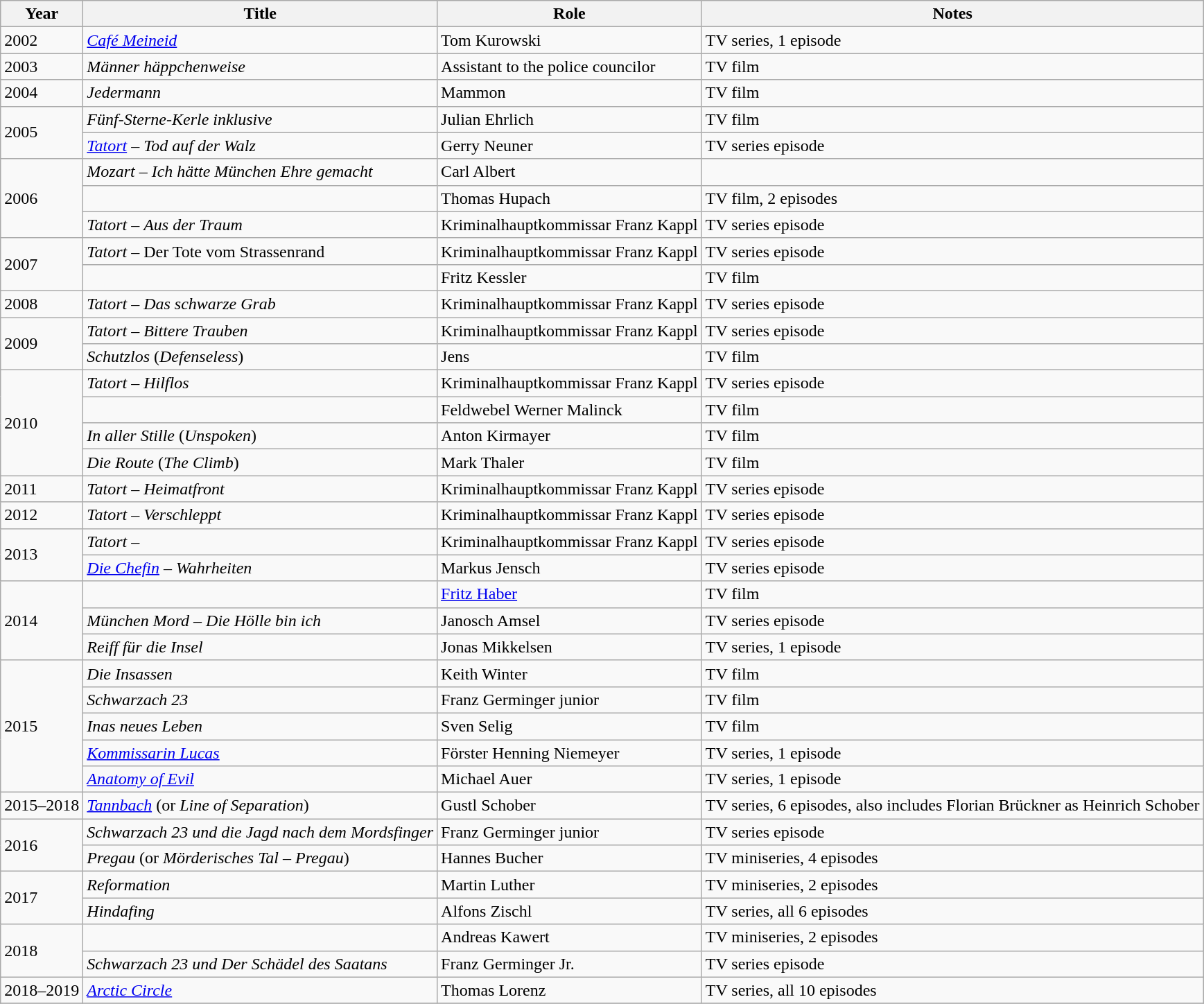<table class="wikitable sortable">
<tr>
<th>Year</th>
<th>Title</th>
<th>Role</th>
<th>Notes</th>
</tr>
<tr>
<td>2002</td>
<td><em><a href='#'>Café Meineid</a></em></td>
<td>Tom Kurowski</td>
<td>TV series, 1 episode</td>
</tr>
<tr>
<td>2003</td>
<td><em>Männer häppchenweise</em></td>
<td>Assistant to the police councilor</td>
<td>TV film</td>
</tr>
<tr>
<td>2004</td>
<td><em>Jedermann</em></td>
<td>Mammon</td>
<td>TV film</td>
</tr>
<tr>
<td rowspan=2>2005</td>
<td><em>Fünf-Sterne-Kerle inklusive</em></td>
<td>Julian Ehrlich</td>
<td>TV film</td>
</tr>
<tr>
<td><em><a href='#'>Tatort</a></em> – <em>Tod auf der Walz</em></td>
<td>Gerry Neuner</td>
<td>TV series episode</td>
</tr>
<tr>
<td rowspan=3>2006</td>
<td><em>Mozart – Ich hätte München Ehre gemacht</em></td>
<td>Carl Albert</td>
<td></td>
</tr>
<tr>
<td><em></em></td>
<td>Thomas Hupach</td>
<td>TV film, 2 episodes</td>
</tr>
<tr>
<td><em>Tatort</em> – <em>Aus der Traum</em></td>
<td>Kriminalhauptkommissar Franz Kappl</td>
<td>TV series episode</td>
</tr>
<tr>
<td rowspan=2>2007</td>
<td><em>Tatort</em> – Der Tote vom Strassenrand</td>
<td>Kriminalhauptkommissar Franz Kappl</td>
<td>TV series episode</td>
</tr>
<tr>
<td><em></em></td>
<td>Fritz Kessler</td>
<td>TV film</td>
</tr>
<tr>
<td>2008</td>
<td><em>Tatort</em> – <em>Das schwarze Grab</em></td>
<td>Kriminalhauptkommissar Franz Kappl</td>
<td>TV series episode</td>
</tr>
<tr>
<td rowspan=2>2009</td>
<td><em>Tatort</em> – <em>Bittere Trauben</em></td>
<td>Kriminalhauptkommissar Franz Kappl</td>
<td>TV series episode</td>
</tr>
<tr>
<td><em>Schutzlos</em> (<em>Defenseless</em>)</td>
<td>Jens</td>
<td>TV film</td>
</tr>
<tr>
<td rowspan=4>2010</td>
<td><em>Tatort</em> – <em>Hilflos</em></td>
<td>Kriminalhauptkommissar Franz Kappl</td>
<td>TV series episode</td>
</tr>
<tr>
<td><em></em></td>
<td>Feldwebel Werner Malinck</td>
<td>TV film</td>
</tr>
<tr>
<td><em>In aller Stille</em> (<em>Unspoken</em>)</td>
<td>Anton Kirmayer</td>
<td>TV film</td>
</tr>
<tr>
<td><em>Die Route</em> (<em>The Climb</em>)</td>
<td>Mark Thaler</td>
<td>TV film</td>
</tr>
<tr>
<td>2011</td>
<td><em>Tatort</em> – <em>Heimatfront</em></td>
<td>Kriminalhauptkommissar Franz Kappl</td>
<td>TV series episode</td>
</tr>
<tr>
<td>2012</td>
<td><em>Tatort</em> – <em>Verschleppt</em></td>
<td>Kriminalhauptkommissar Franz Kappl</td>
<td>TV series episode</td>
</tr>
<tr>
<td rowspan=2>2013</td>
<td><em>Tatort</em> – <em></em></td>
<td>Kriminalhauptkommissar Franz Kappl</td>
<td>TV series episode</td>
</tr>
<tr>
<td><em><a href='#'>Die Chefin</a></em> – <em>Wahrheiten</em></td>
<td>Markus Jensch</td>
<td>TV series episode</td>
</tr>
<tr>
<td rowspan=3>2014</td>
<td><em></em></td>
<td><a href='#'>Fritz Haber</a></td>
<td>TV film</td>
</tr>
<tr>
<td><em>München Mord</em> – <em>Die Hölle bin ich</em></td>
<td>Janosch Amsel</td>
<td>TV series episode</td>
</tr>
<tr>
<td><em>Reiff für die Insel</em></td>
<td>Jonas Mikkelsen</td>
<td>TV series, 1 episode</td>
</tr>
<tr>
<td rowspan=5>2015</td>
<td><em>Die Insassen</em></td>
<td>Keith Winter</td>
<td>TV film</td>
</tr>
<tr>
<td><em>Schwarzach 23</em></td>
<td>Franz Germinger junior</td>
<td>TV film</td>
</tr>
<tr>
<td><em>Inas neues Leben</em></td>
<td>Sven Selig</td>
<td>TV film</td>
</tr>
<tr>
<td><em><a href='#'>Kommissarin Lucas</a></em></td>
<td>Förster Henning Niemeyer</td>
<td>TV series, 1 episode</td>
</tr>
<tr>
<td><em><a href='#'>Anatomy of Evil</a></em></td>
<td>Michael Auer</td>
<td>TV series, 1 episode</td>
</tr>
<tr>
<td>2015–2018</td>
<td><em><a href='#'>Tannbach</a></em> (or <em>Line of Separation</em>)</td>
<td>Gustl Schober</td>
<td>TV series, 6 episodes, also includes Florian Brückner as Heinrich Schober </td>
</tr>
<tr>
<td rowspan=2>2016</td>
<td><em>Schwarzach 23 und die Jagd nach dem Mordsfinger</em></td>
<td>Franz Germinger junior</td>
<td>TV series episode</td>
</tr>
<tr>
<td><em>Pregau</em> (or <em>Mörderisches Tal – Pregau</em>)</td>
<td>Hannes Bucher</td>
<td>TV miniseries, 4 episodes</td>
</tr>
<tr>
<td rowspan=2>2017</td>
<td><em>Reformation</em></td>
<td>Martin Luther</td>
<td>TV miniseries, 2 episodes</td>
</tr>
<tr>
<td><em>Hindafing</em></td>
<td>Alfons Zischl</td>
<td>TV series, all 6 episodes</td>
</tr>
<tr>
<td rowspan=2>2018</td>
<td><em></em></td>
<td>Andreas Kawert</td>
<td>TV miniseries, 2 episodes</td>
</tr>
<tr>
<td><em>Schwarzach 23 und Der Schädel des Saatans</em></td>
<td>Franz Germinger Jr.</td>
<td>TV series episode</td>
</tr>
<tr>
<td>2018–2019</td>
<td><em><a href='#'>Arctic Circle</a></em></td>
<td>Thomas Lorenz<br></td>
<td>TV series, all 10 episodes</td>
</tr>
<tr>
</tr>
</table>
